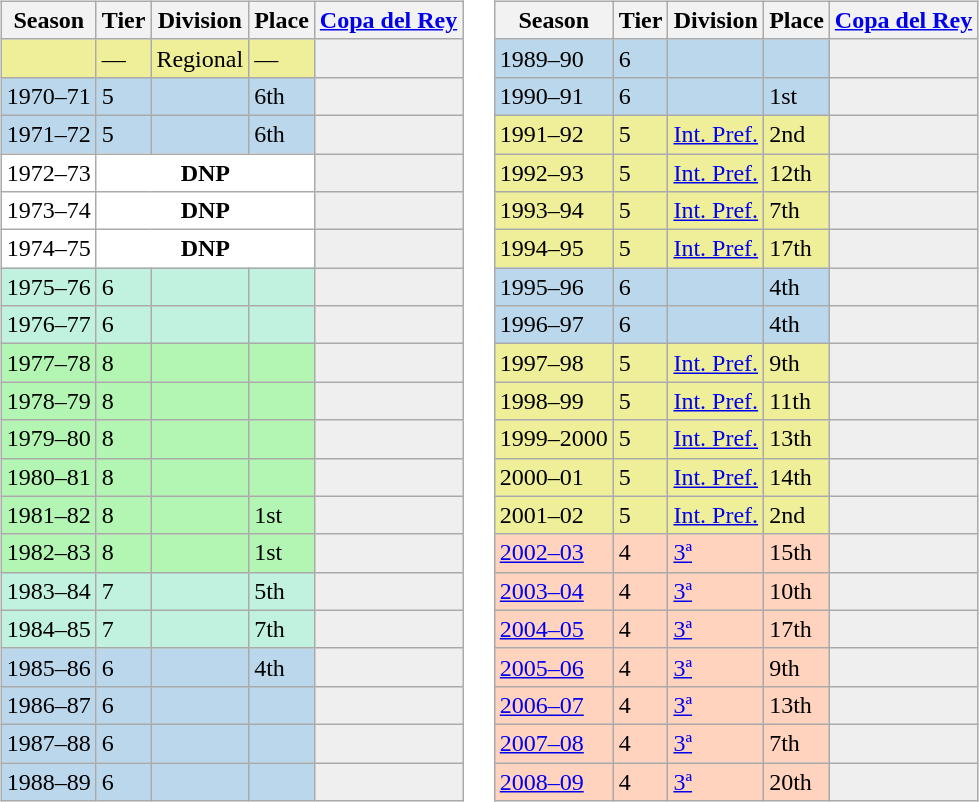<table>
<tr>
<td valign="top" width=0%><br><table class="wikitable">
<tr style="background:#f0f6fa;">
<th>Season</th>
<th>Tier</th>
<th>Division</th>
<th>Place</th>
<th><a href='#'>Copa del Rey</a></th>
</tr>
<tr>
<td style="background:#EFEF99;"></td>
<td style="background:#EFEF99;">—</td>
<td style="background:#EFEF99;">Regional</td>
<td style="background:#EFEF99;">—</td>
<th style="background:#efefef;"></th>
</tr>
<tr>
<td style="background:#BBD7EC;">1970–71</td>
<td style="background:#BBD7EC;">5</td>
<td style="background:#BBD7EC;"></td>
<td style="background:#BBD7EC;">6th</td>
<th style="background:#efefef;"></th>
</tr>
<tr>
<td style="background:#BBD7EC;">1971–72</td>
<td style="background:#BBD7EC;">5</td>
<td style="background:#BBD7EC;"></td>
<td style="background:#BBD7EC;">6th</td>
<th style="background:#efefef;"></th>
</tr>
<tr>
<td style="background:#FFFFFF;">1972–73</td>
<th style="background:#FFFFFF;" colspan="3">DNP</th>
<th style="background:#efefef;"></th>
</tr>
<tr>
<td style="background:#FFFFFF;">1973–74</td>
<th style="background:#FFFFFF;" colspan="3">DNP</th>
<th style="background:#efefef;"></th>
</tr>
<tr>
<td style="background:#FFFFFF;">1974–75</td>
<th style="background:#FFFFFF;" colspan="3">DNP</th>
<th style="background:#efefef;"></th>
</tr>
<tr>
<td style="background:#C0F2DF;">1975–76</td>
<td style="background:#C0F2DF;">6</td>
<td style="background:#C0F2DF;"></td>
<td style="background:#C0F2DF;"></td>
<th style="background:#efefef;"></th>
</tr>
<tr>
<td style="background:#C0F2DF;">1976–77</td>
<td style="background:#C0F2DF;">6</td>
<td style="background:#C0F2DF;"></td>
<td style="background:#C0F2DF;"></td>
<th style="background:#efefef;"></th>
</tr>
<tr>
<td style="background:#B3F5B3;">1977–78</td>
<td style="background:#B3F5B3;">8</td>
<td style="background:#B3F5B3;"></td>
<td style="background:#B3F5B3;"></td>
<th style="background:#EFEFEF;"></th>
</tr>
<tr>
<td style="background:#B3F5B3;">1978–79</td>
<td style="background:#B3F5B3;">8</td>
<td style="background:#B3F5B3;"></td>
<td style="background:#B3F5B3;"></td>
<th style="background:#EFEFEF;"></th>
</tr>
<tr>
<td style="background:#B3F5B3;">1979–80</td>
<td style="background:#B3F5B3;">8</td>
<td style="background:#B3F5B3;"></td>
<td style="background:#B3F5B3;"></td>
<th style="background:#EFEFEF;"></th>
</tr>
<tr>
<td style="background:#B3F5B3;">1980–81</td>
<td style="background:#B3F5B3;">8</td>
<td style="background:#B3F5B3;"></td>
<td style="background:#B3F5B3;"></td>
<th style="background:#EFEFEF;"></th>
</tr>
<tr>
<td style="background:#B3F5B3;">1981–82</td>
<td style="background:#B3F5B3;">8</td>
<td style="background:#B3F5B3;"></td>
<td style="background:#B3F5B3;">1st</td>
<th style="background:#EFEFEF;"></th>
</tr>
<tr>
<td style="background:#B3F5B3;">1982–83</td>
<td style="background:#B3F5B3;">8</td>
<td style="background:#B3F5B3;"></td>
<td style="background:#B3F5B3;">1st</td>
<th style="background:#EFEFEF;"></th>
</tr>
<tr>
<td style="background:#C0F2DF;">1983–84</td>
<td style="background:#C0F2DF;">7</td>
<td style="background:#C0F2DF;"></td>
<td style="background:#C0F2DF;">5th</td>
<th style="background:#efefef;"></th>
</tr>
<tr>
<td style="background:#C0F2DF;">1984–85</td>
<td style="background:#C0F2DF;">7</td>
<td style="background:#C0F2DF;"></td>
<td style="background:#C0F2DF;">7th</td>
<th style="background:#efefef;"></th>
</tr>
<tr>
<td style="background:#BBD7EC;">1985–86</td>
<td style="background:#BBD7EC;">6</td>
<td style="background:#BBD7EC;"></td>
<td style="background:#BBD7EC;">4th</td>
<th style="background:#efefef;"></th>
</tr>
<tr>
<td style="background:#BBD7EC;">1986–87</td>
<td style="background:#BBD7EC;">6</td>
<td style="background:#BBD7EC;"></td>
<td style="background:#BBD7EC;"></td>
<th style="background:#efefef;"></th>
</tr>
<tr>
<td style="background:#BBD7EC;">1987–88</td>
<td style="background:#BBD7EC;">6</td>
<td style="background:#BBD7EC;"></td>
<td style="background:#BBD7EC;"></td>
<th style="background:#efefef;"></th>
</tr>
<tr>
<td style="background:#BBD7EC;">1988–89</td>
<td style="background:#BBD7EC;">6</td>
<td style="background:#BBD7EC;"></td>
<td style="background:#BBD7EC;"></td>
<th style="background:#efefef;"></th>
</tr>
</table>
</td>
<td valign="top" width=0%><br><table class="wikitable">
<tr style="background:#f0f6fa;">
<th>Season</th>
<th>Tier</th>
<th>Division</th>
<th>Place</th>
<th><a href='#'>Copa del Rey</a></th>
</tr>
<tr>
<td style="background:#BBD7EC;">1989–90</td>
<td style="background:#BBD7EC;">6</td>
<td style="background:#BBD7EC;"></td>
<td style="background:#BBD7EC;"></td>
<th style="background:#efefef;"></th>
</tr>
<tr>
<td style="background:#BBD7EC;">1990–91</td>
<td style="background:#BBD7EC;">6</td>
<td style="background:#BBD7EC;"></td>
<td style="background:#BBD7EC;">1st</td>
<th style="background:#efefef;"></th>
</tr>
<tr>
<td style="background:#EFEF99;">1991–92</td>
<td style="background:#EFEF99;">5</td>
<td style="background:#EFEF99;"><a href='#'>Int. Pref.</a></td>
<td style="background:#EFEF99;">2nd</td>
<th style="background:#efefef;"></th>
</tr>
<tr>
<td style="background:#EFEF99;">1992–93</td>
<td style="background:#EFEF99;">5</td>
<td style="background:#EFEF99;"><a href='#'>Int. Pref.</a></td>
<td style="background:#EFEF99;">12th</td>
<th style="background:#efefef;"></th>
</tr>
<tr>
<td style="background:#EFEF99;">1993–94</td>
<td style="background:#EFEF99;">5</td>
<td style="background:#EFEF99;"><a href='#'>Int. Pref.</a></td>
<td style="background:#EFEF99;">7th</td>
<th style="background:#efefef;"></th>
</tr>
<tr>
<td style="background:#EFEF99;">1994–95</td>
<td style="background:#EFEF99;">5</td>
<td style="background:#EFEF99;"><a href='#'>Int. Pref.</a></td>
<td style="background:#EFEF99;">17th</td>
<th style="background:#efefef;"></th>
</tr>
<tr>
<td style="background:#BBD7EC;">1995–96</td>
<td style="background:#BBD7EC;">6</td>
<td style="background:#BBD7EC;"></td>
<td style="background:#BBD7EC;">4th</td>
<th style="background:#efefef;"></th>
</tr>
<tr>
<td style="background:#BBD7EC;">1996–97</td>
<td style="background:#BBD7EC;">6</td>
<td style="background:#BBD7EC;"></td>
<td style="background:#BBD7EC;">4th</td>
<th style="background:#efefef;"></th>
</tr>
<tr>
<td style="background:#EFEF99;">1997–98</td>
<td style="background:#EFEF99;">5</td>
<td style="background:#EFEF99;"><a href='#'>Int. Pref.</a></td>
<td style="background:#EFEF99;">9th</td>
<th style="background:#efefef;"></th>
</tr>
<tr>
<td style="background:#EFEF99;">1998–99</td>
<td style="background:#EFEF99;">5</td>
<td style="background:#EFEF99;"><a href='#'>Int. Pref.</a></td>
<td style="background:#EFEF99;">11th</td>
<th style="background:#efefef;"></th>
</tr>
<tr>
<td style="background:#EFEF99;">1999–2000</td>
<td style="background:#EFEF99;">5</td>
<td style="background:#EFEF99;"><a href='#'>Int. Pref.</a></td>
<td style="background:#EFEF99;">13th</td>
<th style="background:#efefef;"></th>
</tr>
<tr>
<td style="background:#EFEF99;">2000–01</td>
<td style="background:#EFEF99;">5</td>
<td style="background:#EFEF99;"><a href='#'>Int. Pref.</a></td>
<td style="background:#EFEF99;">14th</td>
<th style="background:#efefef;"></th>
</tr>
<tr>
<td style="background:#EFEF99;">2001–02</td>
<td style="background:#EFEF99;">5</td>
<td style="background:#EFEF99;"><a href='#'>Int. Pref.</a></td>
<td style="background:#EFEF99;">2nd</td>
<th style="background:#efefef;"></th>
</tr>
<tr>
<td style="background:#FFD3BD;"><a href='#'>2002–03</a></td>
<td style="background:#FFD3BD;">4</td>
<td style="background:#FFD3BD;"><a href='#'>3ª</a></td>
<td style="background:#FFD3BD;">15th</td>
<th style="background:#efefef;"></th>
</tr>
<tr>
<td style="background:#FFD3BD;"><a href='#'>2003–04</a></td>
<td style="background:#FFD3BD;">4</td>
<td style="background:#FFD3BD;"><a href='#'>3ª</a></td>
<td style="background:#FFD3BD;">10th</td>
<th style="background:#efefef;"></th>
</tr>
<tr>
<td style="background:#FFD3BD;"><a href='#'>2004–05</a></td>
<td style="background:#FFD3BD;">4</td>
<td style="background:#FFD3BD;"><a href='#'>3ª</a></td>
<td style="background:#FFD3BD;">17th</td>
<th style="background:#efefef;"></th>
</tr>
<tr>
<td style="background:#FFD3BD;"><a href='#'>2005–06</a></td>
<td style="background:#FFD3BD;">4</td>
<td style="background:#FFD3BD;"><a href='#'>3ª</a></td>
<td style="background:#FFD3BD;">9th</td>
<th style="background:#efefef;"></th>
</tr>
<tr>
<td style="background:#FFD3BD;"><a href='#'>2006–07</a></td>
<td style="background:#FFD3BD;">4</td>
<td style="background:#FFD3BD;"><a href='#'>3ª</a></td>
<td style="background:#FFD3BD;">13th</td>
<th style="background:#efefef;"></th>
</tr>
<tr>
<td style="background:#FFD3BD;"><a href='#'>2007–08</a></td>
<td style="background:#FFD3BD;">4</td>
<td style="background:#FFD3BD;"><a href='#'>3ª</a></td>
<td style="background:#FFD3BD;">7th</td>
<th style="background:#efefef;"></th>
</tr>
<tr>
<td style="background:#FFD3BD;"><a href='#'>2008–09</a></td>
<td style="background:#FFD3BD;">4</td>
<td style="background:#FFD3BD;"><a href='#'>3ª</a></td>
<td style="background:#FFD3BD;">20th</td>
<td style="background:#efefef;"></td>
</tr>
</table>
</td>
</tr>
</table>
